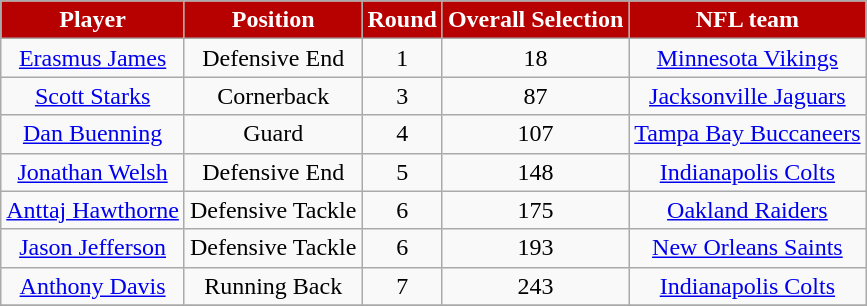<table class="wikitable" style="text-align:center">
<tr style="background:#B70101; color:#fff;">
<td><strong>Player</strong></td>
<td><strong>Position</strong></td>
<td><strong>Round</strong></td>
<td><strong>Overall Selection</strong></td>
<td><strong>NFL team</strong></td>
</tr>
<tr>
<td><a href='#'>Erasmus James</a></td>
<td>Defensive End</td>
<td>1</td>
<td>18</td>
<td><a href='#'>Minnesota Vikings</a></td>
</tr>
<tr>
<td><a href='#'>Scott Starks</a></td>
<td>Cornerback</td>
<td>3</td>
<td>87</td>
<td><a href='#'>Jacksonville Jaguars</a></td>
</tr>
<tr>
<td><a href='#'>Dan Buenning</a></td>
<td>Guard</td>
<td>4</td>
<td>107</td>
<td><a href='#'>Tampa Bay Buccaneers</a></td>
</tr>
<tr>
<td><a href='#'>Jonathan Welsh</a></td>
<td>Defensive End</td>
<td>5</td>
<td>148</td>
<td><a href='#'>Indianapolis Colts</a></td>
</tr>
<tr>
<td><a href='#'>Anttaj Hawthorne</a></td>
<td>Defensive Tackle</td>
<td>6</td>
<td>175</td>
<td><a href='#'>Oakland Raiders</a></td>
</tr>
<tr>
<td><a href='#'>Jason Jefferson</a></td>
<td>Defensive Tackle</td>
<td>6</td>
<td>193</td>
<td><a href='#'>New Orleans Saints</a></td>
</tr>
<tr>
<td><a href='#'>Anthony Davis</a></td>
<td>Running Back</td>
<td>7</td>
<td>243</td>
<td><a href='#'>Indianapolis Colts</a></td>
</tr>
<tr>
</tr>
</table>
